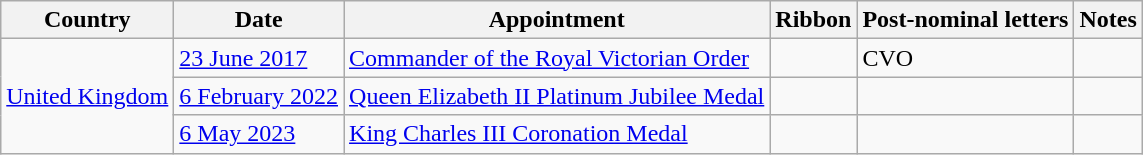<table class="wikitable sortable">
<tr>
<th>Country</th>
<th>Date</th>
<th>Appointment</th>
<th>Ribbon</th>
<th>Post-nominal letters</th>
<th>Notes</th>
</tr>
<tr>
<td rowspan="3"><a href='#'>United Kingdom</a></td>
<td><a href='#'>23 June 2017</a></td>
<td><a href='#'>Commander of the Royal Victorian Order</a></td>
<td></td>
<td>CVO</td>
<td></td>
</tr>
<tr>
<td><a href='#'>6 February 2022</a></td>
<td><a href='#'>Queen Elizabeth II Platinum Jubilee Medal</a></td>
<td></td>
<td></td>
<td></td>
</tr>
<tr>
<td><a href='#'>6 May 2023</a></td>
<td><a href='#'>King Charles III Coronation Medal</a></td>
<td></td>
<td></td>
<td></td>
</tr>
</table>
